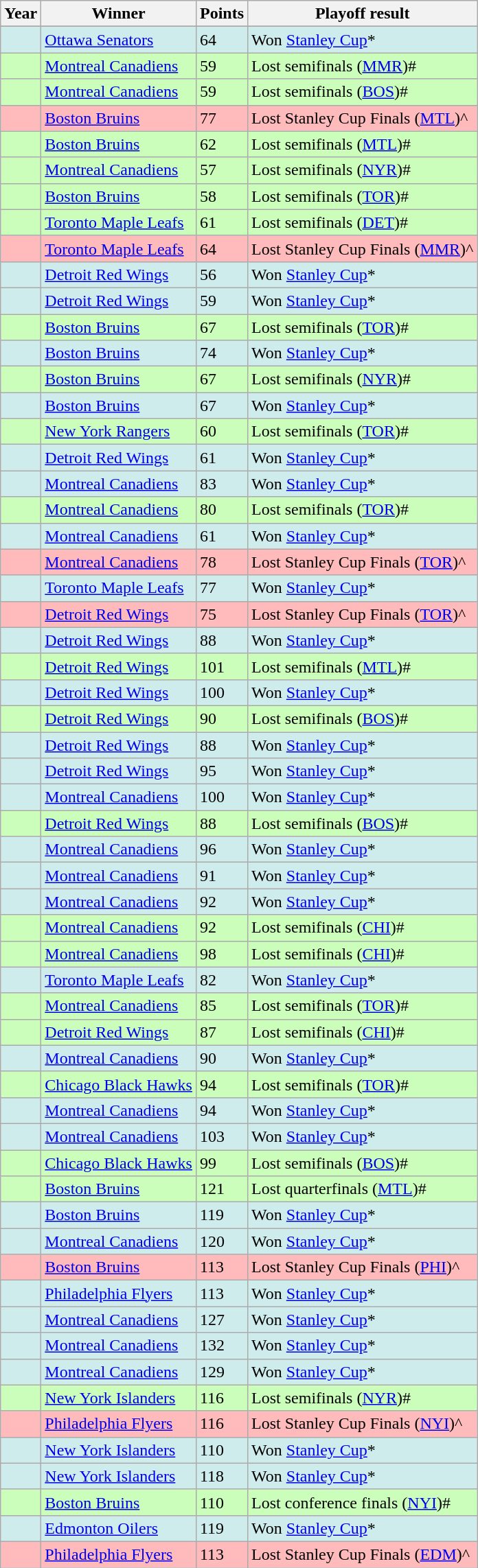<table class="wikitable sortable" 0border:>
<tr>
<th>Year</th>
<th>Winner</th>
<th>Points</th>
<th>Playoff result</th>
</tr>
<tr>
</tr>
<tr style="background:#cfecec;">
<td></td>
<td><a href='#'>Ottawa Senators</a></td>
<td>64</td>
<td>Won <a href='#'>Stanley Cup</a>*</td>
</tr>
<tr style="background:#ccfebb;">
<td></td>
<td><a href='#'>Montreal Canadiens</a></td>
<td>59</td>
<td>Lost semifinals (<a href='#'>MMR</a>)#</td>
</tr>
<tr style="background:#ccfebb;">
<td></td>
<td><a href='#'>Montreal Canadiens</a></td>
<td>59</td>
<td>Lost semifinals (<a href='#'>BOS</a>)#</td>
</tr>
<tr style="background:#ffbbbb;">
<td></td>
<td><a href='#'>Boston Bruins</a></td>
<td>77</td>
<td>Lost Stanley Cup Finals (<a href='#'>MTL</a>)^</td>
</tr>
<tr style="background:#ccfebb;">
<td></td>
<td><a href='#'>Boston Bruins</a></td>
<td>62</td>
<td>Lost semifinals (<a href='#'>MTL</a>)#</td>
</tr>
<tr style="background:#ccfebb;">
<td></td>
<td><a href='#'>Montreal Canadiens</a></td>
<td>57</td>
<td>Lost semifinals (<a href='#'>NYR</a>)#</td>
</tr>
<tr style="background:#ccfebb;">
<td></td>
<td><a href='#'>Boston Bruins</a></td>
<td>58</td>
<td>Lost semifinals (<a href='#'>TOR</a>)#</td>
</tr>
<tr style="background:#ccfebb;">
<td></td>
<td><a href='#'>Toronto Maple Leafs</a></td>
<td>61</td>
<td>Lost semifinals (<a href='#'>DET</a>)#</td>
</tr>
<tr style="background:#ffbbbb;">
<td></td>
<td><a href='#'>Toronto Maple Leafs</a></td>
<td>64</td>
<td>Lost Stanley Cup Finals (<a href='#'>MMR</a>)^</td>
</tr>
<tr style="background:#cfecec;">
<td></td>
<td><a href='#'>Detroit Red Wings</a></td>
<td>56</td>
<td>Won <a href='#'>Stanley Cup</a>*</td>
</tr>
<tr style="background:#cfecec;">
<td></td>
<td><a href='#'>Detroit Red Wings</a></td>
<td>59</td>
<td>Won <a href='#'>Stanley Cup</a>*</td>
</tr>
<tr style="background:#ccfebb;">
<td></td>
<td><a href='#'>Boston Bruins</a></td>
<td>67</td>
<td>Lost semifinals (<a href='#'>TOR</a>)#</td>
</tr>
<tr style="background:#cfecec;">
<td></td>
<td><a href='#'>Boston Bruins</a></td>
<td>74</td>
<td>Won <a href='#'>Stanley Cup</a>*</td>
</tr>
<tr style="background:#ccfebb;">
<td></td>
<td><a href='#'>Boston Bruins</a></td>
<td>67</td>
<td>Lost semifinals (<a href='#'>NYR</a>)#</td>
</tr>
<tr style="background:#cfecec;">
<td></td>
<td><a href='#'>Boston Bruins</a></td>
<td>67</td>
<td>Won <a href='#'>Stanley Cup</a>*</td>
</tr>
<tr style="background:#ccfebb;">
<td></td>
<td><a href='#'>New York Rangers</a></td>
<td>60</td>
<td>Lost semifinals (<a href='#'>TOR</a>)#</td>
</tr>
<tr style="background:#cfecec;">
<td></td>
<td><a href='#'>Detroit Red Wings</a></td>
<td>61</td>
<td>Won <a href='#'>Stanley Cup</a>*</td>
</tr>
<tr style="background:#cfecec;">
<td></td>
<td><a href='#'>Montreal Canadiens</a></td>
<td>83</td>
<td>Won <a href='#'>Stanley Cup</a>*</td>
</tr>
<tr style="background:#ccfebb;">
<td></td>
<td><a href='#'>Montreal Canadiens</a></td>
<td>80</td>
<td>Lost semifinals (<a href='#'>TOR</a>)#</td>
</tr>
<tr style="background:#cfecec;">
<td></td>
<td><a href='#'>Montreal Canadiens</a></td>
<td>61</td>
<td>Won <a href='#'>Stanley Cup</a>*</td>
</tr>
<tr style="background:#ffbbbb;">
<td></td>
<td><a href='#'>Montreal Canadiens</a></td>
<td>78</td>
<td>Lost Stanley Cup Finals (<a href='#'>TOR</a>)^</td>
</tr>
<tr style="background:#cfecec;">
<td></td>
<td><a href='#'>Toronto Maple Leafs</a></td>
<td>77</td>
<td>Won <a href='#'>Stanley Cup</a>*</td>
</tr>
<tr style="background:#ffbbbb;">
<td></td>
<td><a href='#'>Detroit Red Wings</a></td>
<td>75</td>
<td>Lost Stanley Cup Finals (<a href='#'>TOR</a>)^</td>
</tr>
<tr style="background:#cfecec;">
<td></td>
<td><a href='#'>Detroit Red Wings</a></td>
<td>88</td>
<td>Won <a href='#'>Stanley Cup</a>*</td>
</tr>
<tr style="background:#ccfebb;">
<td></td>
<td><a href='#'>Detroit Red Wings</a></td>
<td>101</td>
<td>Lost semifinals (<a href='#'>MTL</a>)#</td>
</tr>
<tr style="background:#cfecec;">
<td></td>
<td><a href='#'>Detroit Red Wings</a></td>
<td>100</td>
<td>Won <a href='#'>Stanley Cup</a>*</td>
</tr>
<tr style="background:#ccfebb;">
<td></td>
<td><a href='#'>Detroit Red Wings</a></td>
<td>90</td>
<td>Lost semifinals (<a href='#'>BOS</a>)#</td>
</tr>
<tr style="background:#cfecec;">
<td></td>
<td><a href='#'>Detroit Red Wings</a></td>
<td>88</td>
<td>Won <a href='#'>Stanley Cup</a>*</td>
</tr>
<tr style="background:#cfecec;">
<td></td>
<td><a href='#'>Detroit Red Wings</a></td>
<td>95</td>
<td>Won <a href='#'>Stanley Cup</a>*</td>
</tr>
<tr style="background:#cfecec;">
<td></td>
<td><a href='#'>Montreal Canadiens</a></td>
<td>100</td>
<td>Won <a href='#'>Stanley Cup</a>*</td>
</tr>
<tr style="background:#ccfebb;">
<td></td>
<td><a href='#'>Detroit Red Wings</a></td>
<td>88</td>
<td>Lost semifinals (<a href='#'>BOS</a>)#</td>
</tr>
<tr style="background:#cfecec;">
<td></td>
<td><a href='#'>Montreal Canadiens</a></td>
<td>96</td>
<td>Won <a href='#'>Stanley Cup</a>*</td>
</tr>
<tr style="background:#cfecec;">
<td></td>
<td><a href='#'>Montreal Canadiens</a></td>
<td>91</td>
<td>Won <a href='#'>Stanley Cup</a>*</td>
</tr>
<tr style="background:#cfecec;">
<td></td>
<td><a href='#'>Montreal Canadiens</a></td>
<td>92</td>
<td>Won <a href='#'>Stanley Cup</a>*</td>
</tr>
<tr style="background:#ccfebb;">
<td></td>
<td><a href='#'>Montreal Canadiens</a></td>
<td>92</td>
<td>Lost semifinals (<a href='#'>CHI</a>)#</td>
</tr>
<tr style="background:#ccfebb;">
<td></td>
<td><a href='#'>Montreal Canadiens</a></td>
<td>98</td>
<td>Lost semifinals (<a href='#'>CHI</a>)#</td>
</tr>
<tr style="background:#cfecec;">
<td></td>
<td><a href='#'>Toronto Maple Leafs</a></td>
<td>82</td>
<td>Won <a href='#'>Stanley Cup</a>*</td>
</tr>
<tr style="background:#ccfebb;">
<td></td>
<td><a href='#'>Montreal Canadiens</a></td>
<td>85</td>
<td>Lost semifinals (<a href='#'>TOR</a>)#</td>
</tr>
<tr style="background:#ccfebb;">
<td></td>
<td><a href='#'>Detroit Red Wings</a></td>
<td>87</td>
<td>Lost semifinals (<a href='#'>CHI</a>)#</td>
</tr>
<tr style="background:#cfecec;">
<td></td>
<td><a href='#'>Montreal Canadiens</a></td>
<td>90</td>
<td>Won <a href='#'>Stanley Cup</a>*</td>
</tr>
<tr style="background:#ccfebb;">
<td></td>
<td><a href='#'>Chicago Black Hawks</a></td>
<td>94</td>
<td>Lost semifinals (<a href='#'>TOR</a>)#</td>
</tr>
<tr style="background:#cfecec;">
<td></td>
<td><a href='#'>Montreal Canadiens</a></td>
<td>94</td>
<td>Won <a href='#'>Stanley Cup</a>*</td>
</tr>
<tr style="background:#cfecec;">
<td></td>
<td><a href='#'>Montreal Canadiens</a></td>
<td>103</td>
<td>Won <a href='#'>Stanley Cup</a>*</td>
</tr>
<tr style="background:#ccfebb;">
<td></td>
<td><a href='#'>Chicago Black Hawks</a></td>
<td>99</td>
<td>Lost semifinals (<a href='#'>BOS</a>)#</td>
</tr>
<tr style="background:#ccfebb;">
<td></td>
<td><a href='#'>Boston Bruins</a></td>
<td>121</td>
<td>Lost quarterfinals (<a href='#'>MTL</a>)#</td>
</tr>
<tr style="background:#cfecec;">
<td></td>
<td><a href='#'>Boston Bruins</a></td>
<td>119</td>
<td>Won <a href='#'>Stanley Cup</a>*</td>
</tr>
<tr style="background:#cfecec;">
<td></td>
<td><a href='#'>Montreal Canadiens</a></td>
<td>120</td>
<td>Won <a href='#'>Stanley Cup</a>*</td>
</tr>
<tr style="background:#ffbbbb;">
<td></td>
<td><a href='#'>Boston Bruins</a></td>
<td>113</td>
<td>Lost Stanley Cup Finals (<a href='#'>PHI</a>)^</td>
</tr>
<tr style="background:#cfecec;">
<td></td>
<td><a href='#'>Philadelphia Flyers</a></td>
<td>113</td>
<td>Won <a href='#'>Stanley Cup</a>*</td>
</tr>
<tr style="background:#cfecec;">
<td></td>
<td><a href='#'>Montreal Canadiens</a></td>
<td>127</td>
<td>Won <a href='#'>Stanley Cup</a>*</td>
</tr>
<tr style="background:#cfecec;">
<td></td>
<td><a href='#'>Montreal Canadiens</a></td>
<td>132</td>
<td>Won <a href='#'>Stanley Cup</a>*</td>
</tr>
<tr style="background:#cfecec;">
<td></td>
<td><a href='#'>Montreal Canadiens</a></td>
<td>129</td>
<td>Won <a href='#'>Stanley Cup</a>*</td>
</tr>
<tr style="background:#ccfebb;">
<td></td>
<td><a href='#'>New York Islanders</a></td>
<td>116</td>
<td>Lost semifinals (<a href='#'>NYR</a>)#</td>
</tr>
<tr style="background:#ffbbbb;">
<td></td>
<td><a href='#'>Philadelphia Flyers</a></td>
<td>116</td>
<td>Lost Stanley Cup Finals (<a href='#'>NYI</a>)^</td>
</tr>
<tr style="background:#cfecec;">
<td></td>
<td><a href='#'>New York Islanders</a></td>
<td>110</td>
<td>Won <a href='#'>Stanley Cup</a>*</td>
</tr>
<tr style="background:#cfecec;">
<td></td>
<td><a href='#'>New York Islanders</a></td>
<td>118</td>
<td>Won <a href='#'>Stanley Cup</a>*</td>
</tr>
<tr style="background:#ccfebb;">
<td></td>
<td><a href='#'>Boston Bruins</a></td>
<td>110</td>
<td>Lost conference finals (<a href='#'>NYI</a>)#</td>
</tr>
<tr style="background:#cfecec;">
<td></td>
<td><a href='#'>Edmonton Oilers</a></td>
<td>119</td>
<td>Won <a href='#'>Stanley Cup</a>*</td>
</tr>
<tr style="background:#ffbbbb;">
<td></td>
<td><a href='#'>Philadelphia Flyers</a></td>
<td>113</td>
<td>Lost Stanley Cup Finals (<a href='#'>EDM</a>)^</td>
</tr>
</table>
